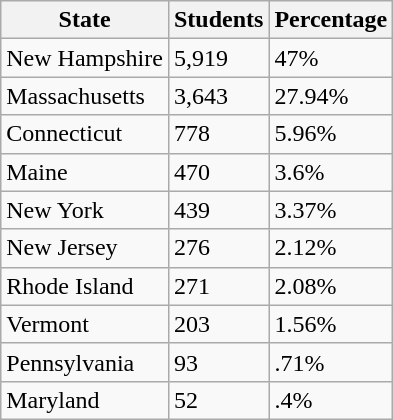<table class="wikitable sortable">
<tr>
<th>State</th>
<th>Students</th>
<th>Percentage</th>
</tr>
<tr>
<td>New Hampshire</td>
<td>5,919</td>
<td>47%</td>
</tr>
<tr>
<td>Massachusetts</td>
<td>3,643</td>
<td>27.94%</td>
</tr>
<tr>
<td>Connecticut</td>
<td>778</td>
<td>5.96%</td>
</tr>
<tr>
<td>Maine</td>
<td>470</td>
<td>3.6%</td>
</tr>
<tr>
<td>New York</td>
<td>439</td>
<td>3.37%</td>
</tr>
<tr>
<td>New Jersey</td>
<td>276</td>
<td>2.12%</td>
</tr>
<tr>
<td>Rhode Island</td>
<td>271</td>
<td>2.08%</td>
</tr>
<tr>
<td>Vermont</td>
<td>203</td>
<td>1.56%</td>
</tr>
<tr>
<td>Pennsylvania</td>
<td>93</td>
<td>.71%</td>
</tr>
<tr>
<td>Maryland</td>
<td>52</td>
<td>.4%</td>
</tr>
</table>
